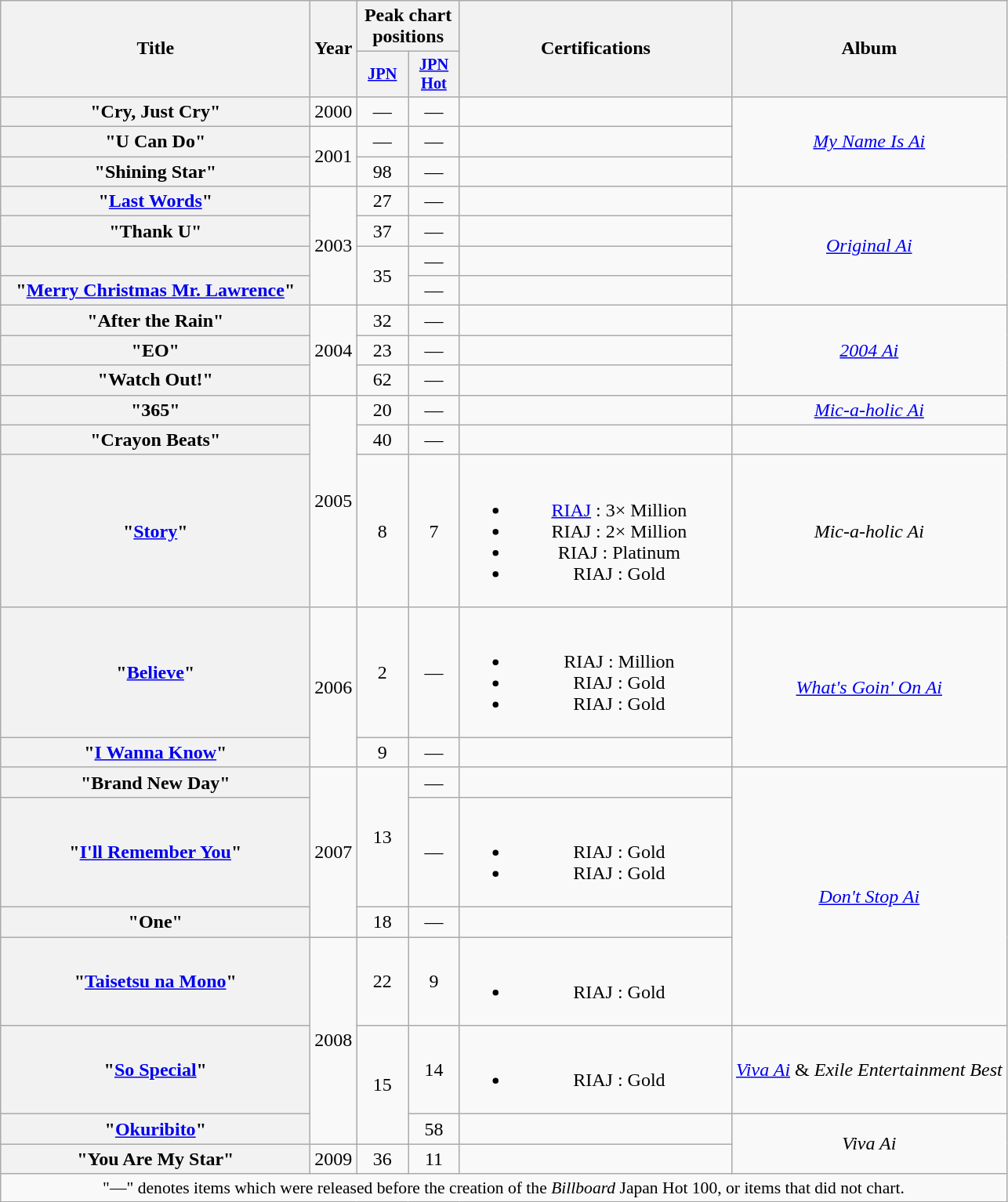<table class="wikitable plainrowheaders" style="text-align: center;" border="1">
<tr>
<th scope="col" rowspan="2" style="width:16em;">Title</th>
<th scope="col" rowspan="2" style="width:1em;">Year</th>
<th scope="col" colspan="2">Peak chart positions</th>
<th scope="col" rowspan="2" style="width:14em;">Certifications</th>
<th scope="col" rowspan="2">Album</th>
</tr>
<tr>
<th scope="col" style="width:2.75em;font-size:85%;"><a href='#'>JPN</a><br></th>
<th scope="col" style="width:2.75em;font-size:85%;"><a href='#'>JPN<br>Hot</a><br></th>
</tr>
<tr>
<th scope="row">"Cry, Just Cry"</th>
<td>2000</td>
<td>—</td>
<td>—</td>
<td></td>
<td rowspan="3"><em><a href='#'>My Name Is Ai</a></em></td>
</tr>
<tr>
<th scope="row">"U Can Do"</th>
<td rowspan="2">2001</td>
<td>—</td>
<td>—</td>
<td></td>
</tr>
<tr>
<th scope="row">"Shining Star"</th>
<td>98</td>
<td>—</td>
<td></td>
</tr>
<tr>
<th scope="row">"<a href='#'>Last Words</a>"<br></th>
<td rowspan="4">2003</td>
<td>27</td>
<td>—</td>
<td></td>
<td rowspan="4"><em><a href='#'>Original Ai</a></em></td>
</tr>
<tr>
<th scope="row">"Thank U"</th>
<td>37</td>
<td>—</td>
<td></td>
</tr>
<tr>
<th scope="row"></th>
<td rowspan="2">35</td>
<td>—</td>
<td></td>
</tr>
<tr>
<th scope="row">"<a href='#'>Merry Christmas Mr. Lawrence</a>"</th>
<td>—</td>
<td></td>
</tr>
<tr>
<th scope="row">"After the Rain"</th>
<td rowspan="3">2004</td>
<td>32</td>
<td>—</td>
<td></td>
<td rowspan="3"><em><a href='#'>2004 Ai</a></em></td>
</tr>
<tr>
<th scope="row">"EO"</th>
<td>23</td>
<td>—</td>
<td></td>
</tr>
<tr>
<th scope="row">"Watch Out!"<br></th>
<td>62</td>
<td>—</td>
<td></td>
</tr>
<tr>
<th scope="row">"365"<br></th>
<td rowspan="3">2005</td>
<td>20</td>
<td>—</td>
<td></td>
<td><em><a href='#'>Mic-a-holic Ai</a></em></td>
</tr>
<tr>
<th scope="row">"Crayon Beats"</th>
<td>40</td>
<td>—</td>
<td></td>
<td></td>
</tr>
<tr>
<th scope="row">"<a href='#'>Story</a>"</th>
<td>8</td>
<td>7</td>
<td><br><ul><li><a href='#'>RIAJ</a> : 3× Million</li><li>RIAJ : 2× Million</li><li>RIAJ : Platinum</li><li>RIAJ : Gold</li></ul></td>
<td><em>Mic-a-holic Ai</em></td>
</tr>
<tr>
<th scope="row">"<a href='#'>Believe</a>"</th>
<td rowspan="2">2006</td>
<td>2</td>
<td>—</td>
<td><br><ul><li>RIAJ : Million</li><li>RIAJ : Gold</li><li>RIAJ : Gold</li></ul></td>
<td rowspan="2"><em><a href='#'>What's Goin' On Ai</a></em></td>
</tr>
<tr>
<th scope="row">"<a href='#'>I Wanna Know</a>"</th>
<td>9</td>
<td>—</td>
<td></td>
</tr>
<tr>
<th scope="row">"Brand New Day"</th>
<td rowspan="3">2007</td>
<td rowspan="2">13</td>
<td>—</td>
<td></td>
<td rowspan="4"><em><a href='#'>Don't Stop Ai</a></em></td>
</tr>
<tr>
<th scope="row">"<a href='#'>I'll Remember You</a>"</th>
<td>—</td>
<td><br><ul><li>RIAJ : Gold</li><li>RIAJ : Gold</li></ul></td>
</tr>
<tr>
<th scope="row">"One"</th>
<td>18</td>
<td>—</td>
<td></td>
</tr>
<tr>
<th scope="row">"<a href='#'>Taisetsu na Mono</a>"</th>
<td rowspan="3">2008</td>
<td>22</td>
<td>9</td>
<td><br><ul><li>RIAJ : Gold</li></ul></td>
</tr>
<tr>
<th scope="row">"<a href='#'>So Special</a>"<br></th>
<td rowspan="2">15</td>
<td>14</td>
<td><br><ul><li>RIAJ : Gold</li></ul></td>
<td><em><a href='#'>Viva Ai</a></em> & <em>Exile Entertainment Best</em></td>
</tr>
<tr>
<th scope="row">"<a href='#'>Okuribito</a>"</th>
<td>58</td>
<td></td>
<td rowspan="2"><em>Viva Ai</em></td>
</tr>
<tr>
<th scope="row">"You Are My Star"</th>
<td>2009</td>
<td>36</td>
<td>11</td>
<td></td>
</tr>
<tr>
<td colspan="7" style="text-align:center; font-size:90%;">"—" denotes items which were released before the creation of the <em>Billboard</em> Japan Hot 100, or items that did not chart.</td>
</tr>
</table>
